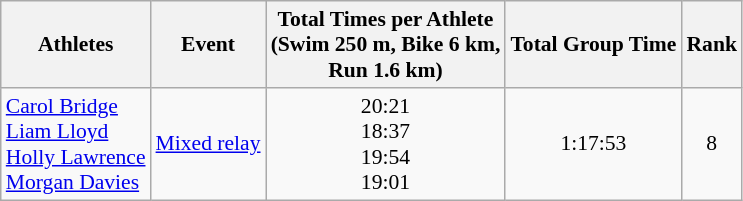<table class="wikitable" border="1" style="font-size:90%">
<tr>
<th>Athletes</th>
<th>Event</th>
<th>Total Times per Athlete <br> (Swim 250 m, Bike 6 km, <br> Run 1.6 km)</th>
<th>Total Group Time</th>
<th>Rank</th>
</tr>
<tr>
<td><a href='#'>Carol Bridge</a><br><a href='#'>Liam Lloyd</a><br><a href='#'>Holly Lawrence</a><br><a href='#'>Morgan Davies</a></td>
<td align="center"><a href='#'>Mixed relay</a></td>
<td align="center">20:21<br>18:37<br>19:54<br>19:01</td>
<td align="center">1:17:53</td>
<td align="center">8</td>
</tr>
</table>
